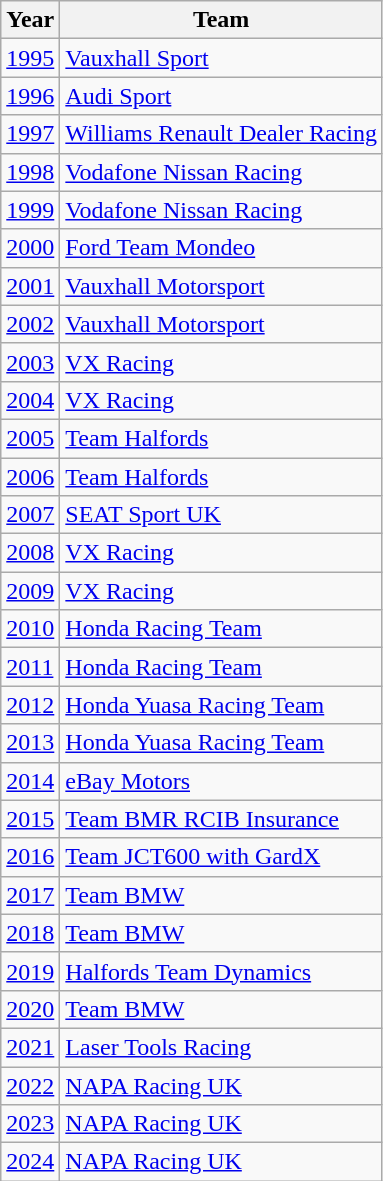<table class="wikitable sortable">
<tr>
<th>Year</th>
<th>Team</th>
</tr>
<tr>
<td><a href='#'>1995</a></td>
<td><a href='#'>Vauxhall Sport</a></td>
</tr>
<tr>
<td><a href='#'>1996</a></td>
<td><a href='#'>Audi Sport</a></td>
</tr>
<tr>
<td><a href='#'>1997</a></td>
<td><a href='#'>Williams Renault Dealer Racing</a></td>
</tr>
<tr>
<td><a href='#'>1998</a></td>
<td><a href='#'>Vodafone Nissan Racing</a></td>
</tr>
<tr>
<td><a href='#'>1999</a></td>
<td><a href='#'>Vodafone Nissan Racing</a></td>
</tr>
<tr>
<td><a href='#'>2000</a></td>
<td><a href='#'>Ford Team Mondeo</a></td>
</tr>
<tr>
<td><a href='#'>2001</a></td>
<td><a href='#'>Vauxhall Motorsport</a></td>
</tr>
<tr>
<td><a href='#'>2002</a></td>
<td><a href='#'>Vauxhall Motorsport</a></td>
</tr>
<tr>
<td><a href='#'>2003</a></td>
<td><a href='#'>VX Racing</a></td>
</tr>
<tr>
<td><a href='#'>2004</a></td>
<td><a href='#'>VX Racing</a></td>
</tr>
<tr>
<td><a href='#'>2005</a></td>
<td><a href='#'>Team Halfords</a></td>
</tr>
<tr>
<td><a href='#'>2006</a></td>
<td><a href='#'>Team Halfords</a></td>
</tr>
<tr>
<td><a href='#'>2007</a></td>
<td><a href='#'>SEAT Sport UK</a></td>
</tr>
<tr>
<td><a href='#'>2008</a></td>
<td><a href='#'>VX Racing</a></td>
</tr>
<tr>
<td><a href='#'>2009</a></td>
<td><a href='#'>VX Racing</a></td>
</tr>
<tr>
<td><a href='#'>2010</a></td>
<td><a href='#'>Honda Racing Team</a></td>
</tr>
<tr>
<td><a href='#'>2011</a></td>
<td><a href='#'>Honda Racing Team</a></td>
</tr>
<tr>
<td><a href='#'>2012</a></td>
<td><a href='#'>Honda Yuasa Racing Team</a></td>
</tr>
<tr>
<td><a href='#'>2013</a></td>
<td><a href='#'>Honda Yuasa Racing Team</a></td>
</tr>
<tr>
<td><a href='#'>2014</a></td>
<td><a href='#'>eBay Motors</a></td>
</tr>
<tr>
<td><a href='#'>2015</a></td>
<td><a href='#'>Team BMR RCIB Insurance</a></td>
</tr>
<tr>
<td><a href='#'>2016</a></td>
<td><a href='#'>Team JCT600 with GardX</a></td>
</tr>
<tr>
<td><a href='#'>2017</a></td>
<td><a href='#'>Team BMW</a></td>
</tr>
<tr>
<td><a href='#'>2018</a></td>
<td><a href='#'>Team BMW</a></td>
</tr>
<tr>
<td><a href='#'>2019</a></td>
<td><a href='#'>Halfords Team Dynamics</a></td>
</tr>
<tr>
<td><a href='#'>2020</a></td>
<td><a href='#'>Team BMW</a></td>
</tr>
<tr>
<td><a href='#'>2021</a></td>
<td><a href='#'>Laser Tools Racing</a></td>
</tr>
<tr>
<td><a href='#'>2022</a></td>
<td><a href='#'>NAPA Racing UK</a></td>
</tr>
<tr>
<td><a href='#'>2023</a></td>
<td><a href='#'>NAPA Racing UK</a></td>
</tr>
<tr>
<td><a href='#'>2024</a></td>
<td><a href='#'>NAPA Racing UK</a></td>
</tr>
</table>
